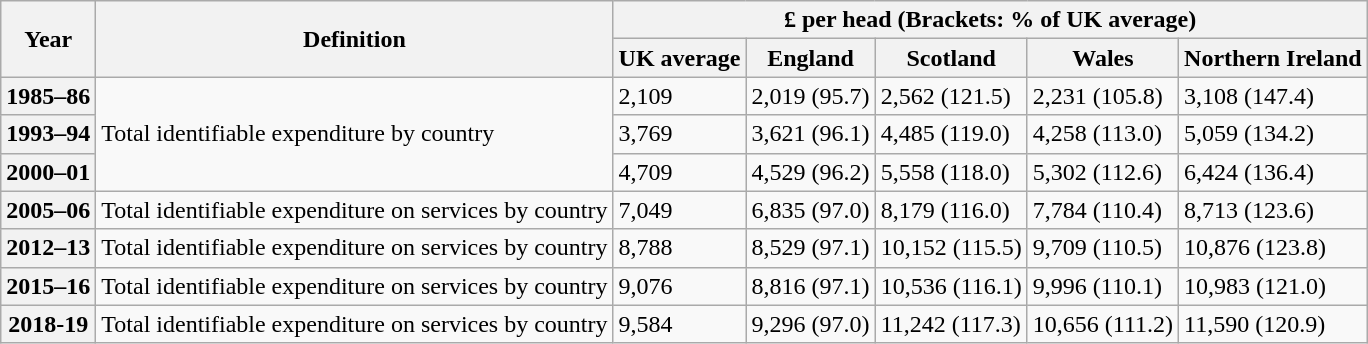<table class="wikitable">
<tr>
<th rowspan="2">Year</th>
<th rowspan="2">Definition</th>
<th colspan="5">£ per head  (Brackets: % of UK average)</th>
</tr>
<tr>
<th>UK average</th>
<th>England</th>
<th>Scotland</th>
<th>Wales</th>
<th>Northern Ireland</th>
</tr>
<tr>
<th>1985–86</th>
<td rowspan="3">Total identifiable expenditure by country</td>
<td>2,109</td>
<td>2,019  (95.7)</td>
<td>2,562  (121.5)</td>
<td>2,231  (105.8)</td>
<td>3,108  (147.4)</td>
</tr>
<tr>
<th>1993–94</th>
<td>3,769</td>
<td>3,621  (96.1)</td>
<td>4,485  (119.0)</td>
<td>4,258  (113.0)</td>
<td>5,059  (134.2)</td>
</tr>
<tr>
<th>2000–01</th>
<td>4,709</td>
<td>4,529  (96.2)</td>
<td>5,558  (118.0)</td>
<td>5,302  (112.6)</td>
<td>6,424  (136.4)</td>
</tr>
<tr>
<th>2005–06</th>
<td>Total identifiable expenditure on services by country</td>
<td>7,049</td>
<td>6,835  (97.0)</td>
<td>8,179  (116.0)</td>
<td>7,784  (110.4)</td>
<td>8,713  (123.6)</td>
</tr>
<tr>
<th>2012–13</th>
<td>Total identifiable expenditure on services by country</td>
<td>8,788</td>
<td>8,529  (97.1)</td>
<td>10,152  (115.5)</td>
<td>9,709  (110.5)</td>
<td>10,876  (123.8)</td>
</tr>
<tr>
<th>2015–16</th>
<td>Total identifiable expenditure on services by country</td>
<td>9,076</td>
<td>8,816  (97.1)</td>
<td>10,536  (116.1)</td>
<td>9,996  (110.1)</td>
<td>10,983  (121.0)</td>
</tr>
<tr>
<th>2018-19</th>
<td>Total identifiable expenditure on services by country</td>
<td>9,584</td>
<td>9,296  (97.0)</td>
<td>11,242  (117.3)</td>
<td>10,656  (111.2)</td>
<td>11,590  (120.9)</td>
</tr>
</table>
